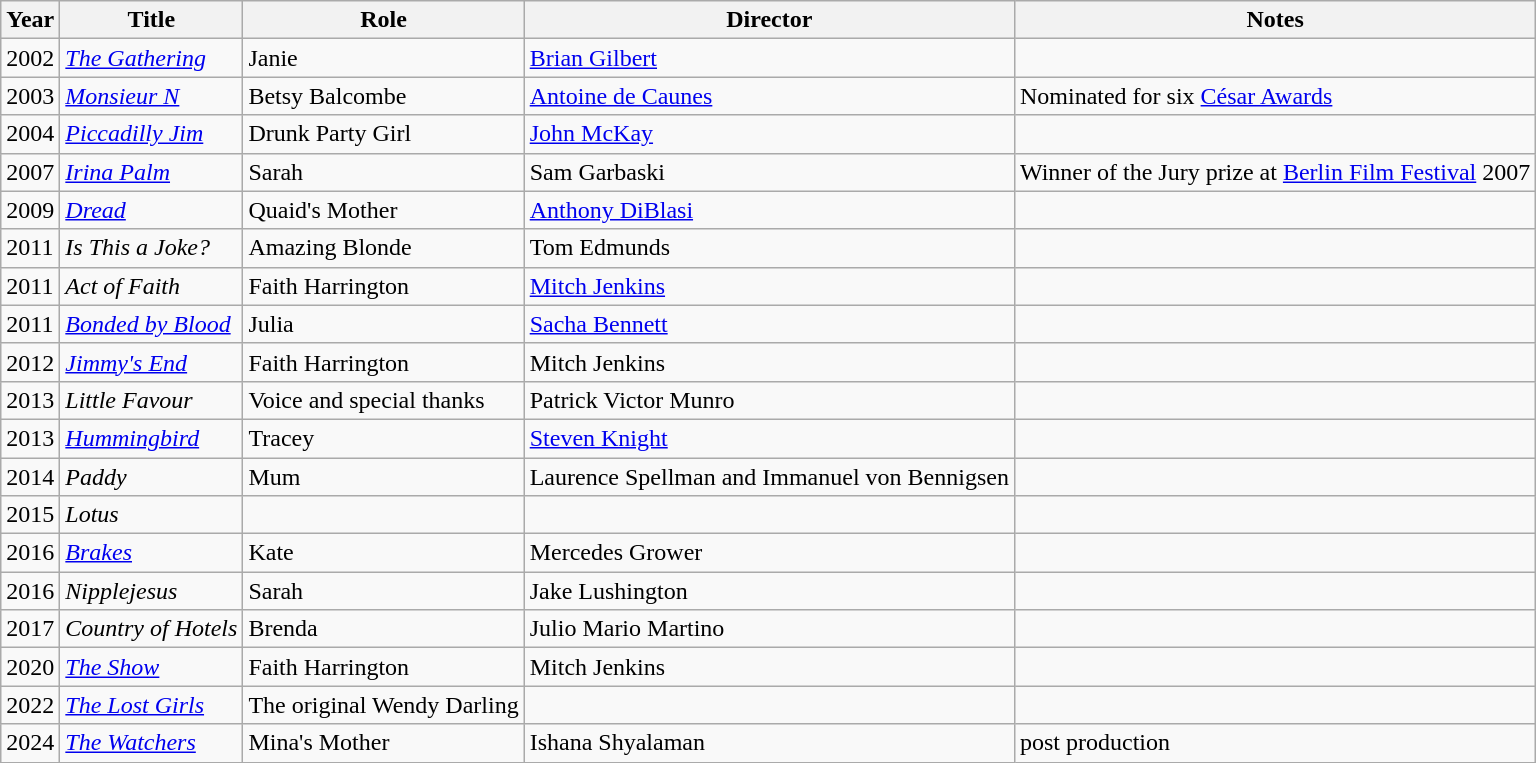<table class="wikitable">
<tr>
<th>Year</th>
<th>Title</th>
<th>Role</th>
<th>Director</th>
<th>Notes</th>
</tr>
<tr>
<td>2002</td>
<td><em><a href='#'>The Gathering</a></em></td>
<td>Janie</td>
<td><a href='#'>Brian Gilbert</a></td>
<td></td>
</tr>
<tr>
<td>2003</td>
<td><em><a href='#'>Monsieur N</a></em></td>
<td>Betsy Balcombe</td>
<td><a href='#'>Antoine de Caunes</a></td>
<td>Nominated for six <a href='#'>César Awards</a></td>
</tr>
<tr>
<td>2004</td>
<td><em><a href='#'>Piccadilly Jim</a></em></td>
<td>Drunk Party Girl</td>
<td><a href='#'>John McKay</a></td>
<td></td>
</tr>
<tr>
<td>2007</td>
<td><em><a href='#'>Irina Palm</a></em></td>
<td>Sarah</td>
<td>Sam Garbaski</td>
<td>Winner of the Jury prize at <a href='#'>Berlin Film Festival</a> 2007</td>
</tr>
<tr>
<td>2009</td>
<td><em><a href='#'>Dread</a></em></td>
<td>Quaid's Mother</td>
<td><a href='#'>Anthony DiBlasi</a></td>
<td></td>
</tr>
<tr>
<td>2011</td>
<td><em>Is This a Joke?</em></td>
<td>Amazing Blonde</td>
<td>Tom Edmunds</td>
<td></td>
</tr>
<tr>
<td>2011</td>
<td><em>Act of Faith</em></td>
<td>Faith Harrington</td>
<td><a href='#'>Mitch Jenkins</a></td>
<td></td>
</tr>
<tr>
<td>2011</td>
<td><em><a href='#'>Bonded by Blood</a></em></td>
<td>Julia</td>
<td><a href='#'>Sacha Bennett</a></td>
<td></td>
</tr>
<tr>
<td>2012</td>
<td><em><a href='#'>Jimmy's End</a></em></td>
<td>Faith Harrington</td>
<td>Mitch Jenkins</td>
<td></td>
</tr>
<tr>
<td>2013</td>
<td><em>Little Favour</em></td>
<td>Voice and special thanks</td>
<td>Patrick Victor Munro</td>
<td></td>
</tr>
<tr>
<td>2013</td>
<td><em><a href='#'>Hummingbird</a></em></td>
<td>Tracey</td>
<td><a href='#'>Steven Knight</a></td>
<td></td>
</tr>
<tr>
<td>2014</td>
<td><em>Paddy</em></td>
<td>Mum</td>
<td>Laurence Spellman and Immanuel von Bennigsen</td>
<td></td>
</tr>
<tr>
<td>2015</td>
<td><em>Lotus</em></td>
<td></td>
<td></td>
<td></td>
</tr>
<tr>
<td>2016</td>
<td><em><a href='#'>Brakes</a></em></td>
<td>Kate</td>
<td>Mercedes Grower</td>
<td></td>
</tr>
<tr>
<td>2016</td>
<td><em>Nipplejesus</em></td>
<td>Sarah</td>
<td>Jake Lushington</td>
<td></td>
</tr>
<tr>
<td>2017</td>
<td><em>Country of Hotels</em></td>
<td>Brenda</td>
<td>Julio Mario Martino</td>
<td></td>
</tr>
<tr>
<td>2020</td>
<td><em><a href='#'>The Show</a></em></td>
<td>Faith Harrington</td>
<td>Mitch Jenkins</td>
<td></td>
</tr>
<tr>
<td>2022</td>
<td><em><a href='#'>The Lost Girls</a></em></td>
<td>The original Wendy Darling</td>
<td></td>
</tr>
<tr>
<td>2024</td>
<td><em><a href='#'>The Watchers</a></em></td>
<td>Mina's Mother</td>
<td>Ishana Shyalaman</td>
<td>post production</td>
</tr>
</table>
